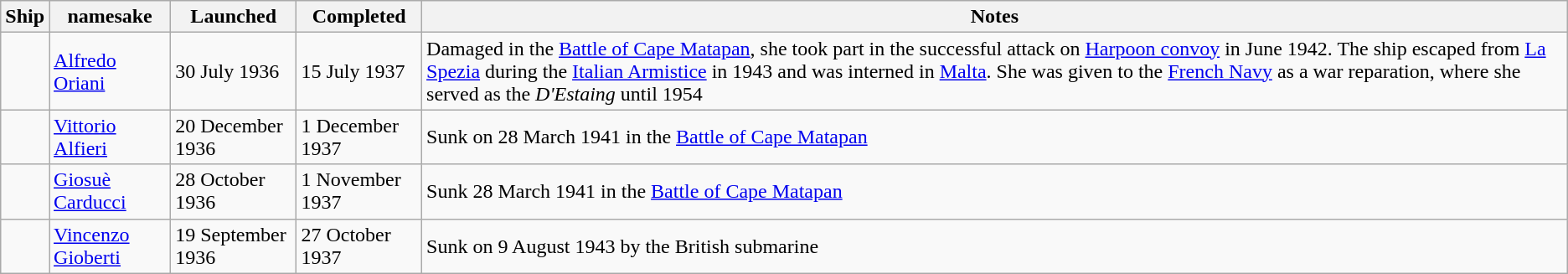<table class="wikitable" border="3">
<tr>
<th>Ship</th>
<th>namesake</th>
<th>Launched</th>
<th>Completed</th>
<th>Notes</th>
</tr>
<tr>
<td></td>
<td><a href='#'>Alfredo Oriani</a></td>
<td>30 July 1936</td>
<td>15 July 1937</td>
<td>Damaged in the <a href='#'>Battle of Cape Matapan</a>, she took part in the successful attack on <a href='#'>Harpoon convoy</a> in June 1942. The ship escaped from <a href='#'>La Spezia</a> during the <a href='#'>Italian Armistice</a> in 1943 and was interned in <a href='#'>Malta</a>. She was given to the <a href='#'>French Navy</a> as a war reparation, where she served as the <em>D'Estaing</em> until 1954</td>
</tr>
<tr>
<td></td>
<td><a href='#'>Vittorio Alfieri</a></td>
<td>20 December 1936</td>
<td>1 December 1937</td>
<td>Sunk on 28 March 1941 in the <a href='#'>Battle of Cape Matapan</a></td>
</tr>
<tr>
<td></td>
<td><a href='#'>Giosuè Carducci</a></td>
<td>28 October 1936</td>
<td>1 November 1937</td>
<td>Sunk 28 March 1941 in the <a href='#'>Battle of Cape Matapan</a></td>
</tr>
<tr>
<td></td>
<td><a href='#'>Vincenzo Gioberti</a></td>
<td>19 September 1936</td>
<td>27 October 1937</td>
<td>Sunk on 9 August 1943 by the British submarine </td>
</tr>
</table>
